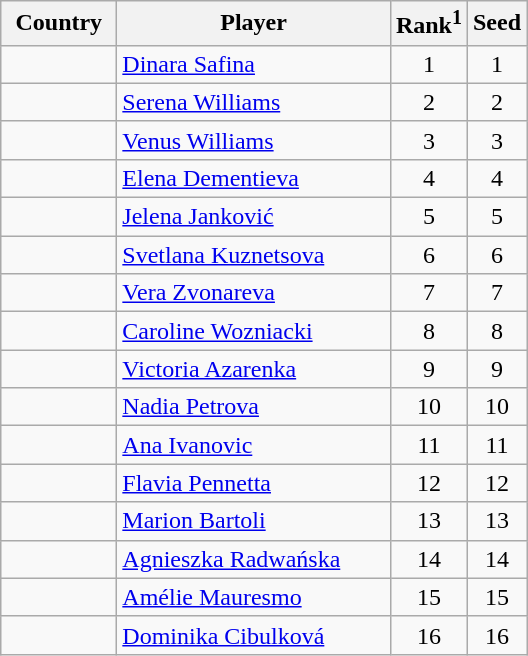<table class="sortable wikitable">
<tr>
<th width="70">Country</th>
<th width="175">Player</th>
<th>Rank<sup>1</sup></th>
<th>Seed</th>
</tr>
<tr>
<td></td>
<td><a href='#'>Dinara Safina</a></td>
<td align="center">1</td>
<td align="center">1</td>
</tr>
<tr>
<td></td>
<td><a href='#'>Serena Williams</a></td>
<td align="center">2</td>
<td align="center">2</td>
</tr>
<tr>
<td></td>
<td><a href='#'>Venus Williams</a></td>
<td align="center">3</td>
<td align="center">3</td>
</tr>
<tr>
<td></td>
<td><a href='#'>Elena Dementieva</a></td>
<td align="center">4</td>
<td align="center">4</td>
</tr>
<tr>
<td></td>
<td><a href='#'>Jelena Janković</a></td>
<td align="center">5</td>
<td align="center">5</td>
</tr>
<tr>
<td></td>
<td><a href='#'>Svetlana Kuznetsova</a></td>
<td align="center">6</td>
<td align="center">6</td>
</tr>
<tr>
<td></td>
<td><a href='#'>Vera Zvonareva</a></td>
<td align="center">7</td>
<td align="center">7</td>
</tr>
<tr>
<td></td>
<td><a href='#'>Caroline Wozniacki</a></td>
<td align="center">8</td>
<td align="center">8</td>
</tr>
<tr>
<td></td>
<td><a href='#'>Victoria Azarenka</a></td>
<td align="center">9</td>
<td align="center">9</td>
</tr>
<tr>
<td></td>
<td><a href='#'>Nadia Petrova</a></td>
<td align="center">10</td>
<td align="center">10</td>
</tr>
<tr>
<td></td>
<td><a href='#'>Ana Ivanovic</a></td>
<td align="center">11</td>
<td align="center">11</td>
</tr>
<tr>
<td></td>
<td><a href='#'>Flavia Pennetta</a></td>
<td align="center">12</td>
<td align="center">12</td>
</tr>
<tr>
<td></td>
<td><a href='#'>Marion Bartoli</a></td>
<td align="center">13</td>
<td align="center">13</td>
</tr>
<tr>
<td></td>
<td><a href='#'>Agnieszka Radwańska</a></td>
<td align="center">14</td>
<td align="center">14</td>
</tr>
<tr>
<td></td>
<td><a href='#'>Amélie Mauresmo</a></td>
<td align="center">15</td>
<td align="center">15</td>
</tr>
<tr>
<td></td>
<td><a href='#'>Dominika Cibulková</a></td>
<td align="center">16</td>
<td align="center">16</td>
</tr>
</table>
